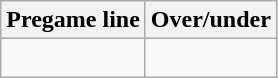<table class="wikitable">
<tr align="center">
<th style=>Pregame line</th>
<th style=>Over/under</th>
</tr>
<tr align="center">
<td> </td>
<td> </td>
</tr>
</table>
